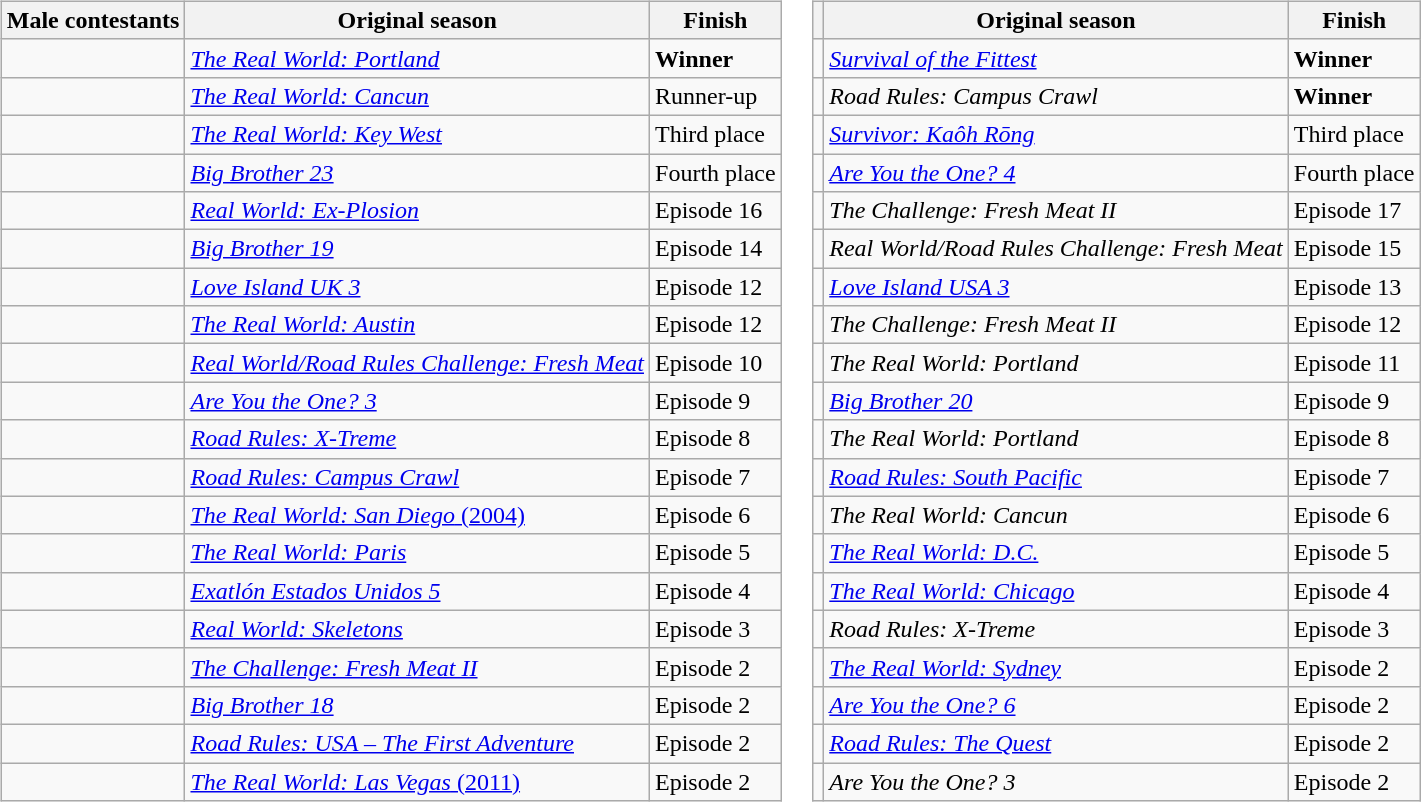<table>
<tr valign="top">
<td><br><table class="wikitable sortable">
<tr>
<th nowrap>Male contestants</th>
<th>Original season</th>
<th>Finish</th>
</tr>
<tr>
<td></td>
<td><em><a href='#'>The Real World: Portland</a></em></td>
<td><strong>Winner</strong></td>
</tr>
<tr>
<td></td>
<td><em><a href='#'>The Real World: Cancun</a></em></td>
<td>Runner-up</td>
</tr>
<tr>
<td nowrap></td>
<td><em><a href='#'>The Real World: Key West</a></em></td>
<td nowrap>Third place</td>
</tr>
<tr>
<td></td>
<td><em><a href='#'>Big Brother 23</a></em></td>
<td nowrap>Fourth place</td>
</tr>
<tr>
<td></td>
<td><em><a href='#'>Real World: Ex-Plosion</a></em></td>
<td nowrap>Episode 16</td>
</tr>
<tr>
<td></td>
<td><em><a href='#'>Big Brother 19</a></em></td>
<td nowrap>Episode 14</td>
</tr>
<tr>
<td></td>
<td><a href='#'><em>Love Island UK 3</em></a></td>
<td nowrap>Episode 12</td>
</tr>
<tr>
<td></td>
<td><em><a href='#'>The Real World: Austin</a></em></td>
<td nowrap>Episode 12</td>
</tr>
<tr>
<td></td>
<td nowrap><em><a href='#'>Real World/Road Rules Challenge: Fresh Meat</a></em></td>
<td nowrap>Episode 10</td>
</tr>
<tr>
<td></td>
<td><em><a href='#'>Are You the One? 3</a></em></td>
<td nowrap>Episode 9</td>
</tr>
<tr>
<td></td>
<td><em><a href='#'>Road Rules: X-Treme</a></em></td>
<td nowrap>Episode 8</td>
</tr>
<tr>
<td></td>
<td><em><a href='#'>Road Rules: Campus Crawl</a></em></td>
<td nowrap>Episode 7</td>
</tr>
<tr>
<td></td>
<td nowrap><a href='#'><em>The Real World: San Diego</em> (2004)</a></td>
<td nowrap>Episode 6</td>
</tr>
<tr>
<td></td>
<td><em><a href='#'>The Real World: Paris</a></em></td>
<td nowrap>Episode 5</td>
</tr>
<tr>
<td></td>
<td><em><a href='#'>Exatlón Estados Unidos 5</a></em></td>
<td nowrap>Episode 4</td>
</tr>
<tr>
<td></td>
<td><em><a href='#'>Real World: Skeletons</a></em></td>
<td nowrap>Episode 3</td>
</tr>
<tr>
<td></td>
<td><em><a href='#'>The Challenge: Fresh Meat II</a></em></td>
<td nowrap>Episode 2</td>
</tr>
<tr>
<td></td>
<td><a href='#'><em>Big Brother 18</em></a></td>
<td>Episode 2</td>
</tr>
<tr>
<td></td>
<td nowrap><em><a href='#'>Road Rules: USA – The First Adventure</a></em></td>
<td>Episode 2</td>
</tr>
<tr>
<td></td>
<td><a href='#'><em>The Real World: Las Vegas</em> (2011)</a></td>
<td>Episode 2</td>
</tr>
</table>
</td>
<td><br><table class="wikitable sortable">
<tr>
<th></th>
<th>Original season</th>
<th>Finish</th>
</tr>
<tr>
<td></td>
<td><a href='#'><em>Survival of the Fittest</em></a></td>
<td><strong>Winner</strong></td>
</tr>
<tr>
<td></td>
<td><em>Road Rules: Campus Crawl</em></td>
<td><strong>Winner</strong></td>
</tr>
<tr>
<td></td>
<td><em><a href='#'>Survivor: Kaôh Rōng</a></em></td>
<td nowrap>Third place</td>
</tr>
<tr>
<td></td>
<td nowrap><em><a href='#'>Are You the One? 4</a></em></td>
<td nowrap>Fourth place</td>
</tr>
<tr>
<td></td>
<td><em>The Challenge: Fresh Meat II</em></td>
<td nowrap>Episode 17</td>
</tr>
<tr>
<td></td>
<td nowrap><em>Real World/Road Rules Challenge: Fresh Meat</em></td>
<td nowrap>Episode 15</td>
</tr>
<tr>
<td></td>
<td><em><a href='#'>Love Island USA 3</a></em></td>
<td nowrap>Episode 13</td>
</tr>
<tr>
<td></td>
<td><em>The Challenge: Fresh Meat II</em></td>
<td nowrap>Episode 12</td>
</tr>
<tr>
<td></td>
<td><em>The Real World: Portland</em></td>
<td nowrap>Episode 11</td>
</tr>
<tr>
<td></td>
<td><em><a href='#'>Big Brother 20</a></em></td>
<td nowrap>Episode 9</td>
</tr>
<tr>
<td></td>
<td><em>The Real World: Portland</em></td>
<td nowrap>Episode 8</td>
</tr>
<tr>
<td></td>
<td><em><a href='#'>Road Rules: South Pacific</a></em></td>
<td nowrap>Episode 7</td>
</tr>
<tr>
<td></td>
<td><em>The Real World: Cancun</em></td>
<td nowrap>Episode 6</td>
</tr>
<tr>
<td></td>
<td><em><a href='#'>The Real World: D.C.</a></em></td>
<td nowrap>Episode 5</td>
</tr>
<tr>
<td></td>
<td><em><a href='#'>The Real World: Chicago</a></em></td>
<td nowrap>Episode 4</td>
</tr>
<tr>
<td></td>
<td><em>Road Rules: X-Treme</em></td>
<td nowrap>Episode 3</td>
</tr>
<tr>
<td></td>
<td><em><a href='#'>The Real World: Sydney</a></em></td>
<td nowrap>Episode 2</td>
</tr>
<tr>
<td></td>
<td><em><a href='#'>Are You the One? 6</a></em></td>
<td>Episode 2</td>
</tr>
<tr>
<td></td>
<td><em><a href='#'>Road Rules: The Quest</a></em></td>
<td>Episode 2</td>
</tr>
<tr>
<td></td>
<td><em>Are You the One? 3</em></td>
<td>Episode 2</td>
</tr>
</table>
</td>
</tr>
</table>
